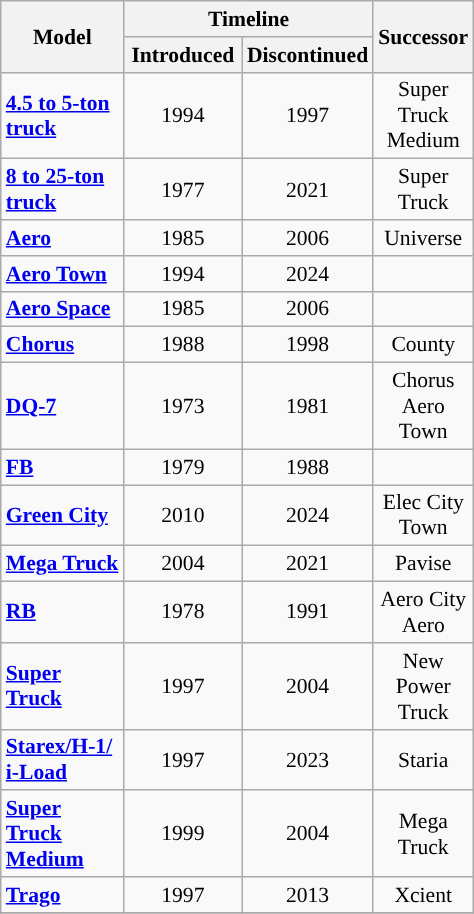<table class="wikitable sortable" style="text-align: center; font-size: 0.90em; width: 25%">
<tr>
<th rowspan="2">Model</th>
<th colspan="2">Timeline</th>
<th rowspan="2" width="14%">Successor</th>
</tr>
<tr>
<th width="25%">Introduced</th>
<th width="25%">Discontinued</th>
</tr>
<tr>
<td style="text-align: left"><a href='#'><strong>4.5 to 5-ton truck</strong></a></td>
<td>1994</td>
<td>1997</td>
<td>Super Truck Medium</td>
</tr>
<tr>
<td style="text-align: left"><a href='#'><strong>8 to 25-ton truck</strong></a></td>
<td>1977</td>
<td>2021</td>
<td>Super Truck</td>
</tr>
<tr>
<td style="text-align: left"><a href='#'><strong>Aero</strong></a></td>
<td>1985</td>
<td>2006</td>
<td>Universe</td>
</tr>
<tr>
<td style="text-align: left"><a href='#'><strong>Aero Town</strong></a></td>
<td>1994</td>
<td>2024</td>
<td></td>
</tr>
<tr>
<td style="text-align: left"><a href='#'><strong>Aero Space</strong></a></td>
<td>1985</td>
<td>2006</td>
<td></td>
</tr>
<tr>
<td style="text-align: left"><a href='#'><strong>Chorus</strong></a></td>
<td>1988</td>
<td>1998</td>
<td>County</td>
</tr>
<tr>
<td style="text-align: left"><a href='#'><strong>DQ-7</strong></a></td>
<td>1973</td>
<td>1981</td>
<td>Chorus<br>Aero Town</td>
</tr>
<tr>
<td style="text-align: left"><a href='#'><strong>FB</strong></a></td>
<td>1979</td>
<td>1988</td>
<td></td>
</tr>
<tr>
<td style="text-align: left"><a href='#'><strong>Green City </strong></a></td>
<td>2010</td>
<td>2024</td>
<td>Elec City Town</td>
</tr>
<tr>
<td style="text-align: left"><a href='#'><strong>Mega Truck</strong></a></td>
<td>2004</td>
<td>2021</td>
<td>Pavise</td>
</tr>
<tr>
<td style="text-align: left"><a href='#'><strong>RB</strong></a></td>
<td>1978</td>
<td>1991</td>
<td>Aero City<br>Aero</td>
</tr>
<tr>
<td style="text-align: left"><a href='#'><strong>Super Truck</strong></a></td>
<td>1997</td>
<td>2004</td>
<td>New Power Truck</td>
</tr>
<tr>
<td style="text-align: left"><a href='#'><strong>Starex/H-1/<br>i-Load</strong></a></td>
<td>1997</td>
<td>2023</td>
<td>Staria</td>
</tr>
<tr>
<td style="text-align: left"><a href='#'><strong>Super Truck Medium</strong></a></td>
<td>1999</td>
<td>2004</td>
<td>Mega Truck</td>
</tr>
<tr>
<td style="text-align: left"><a href='#'><strong>Trago</strong></a></td>
<td>1997</td>
<td>2013</td>
<td>Xcient</td>
</tr>
<tr>
</tr>
</table>
